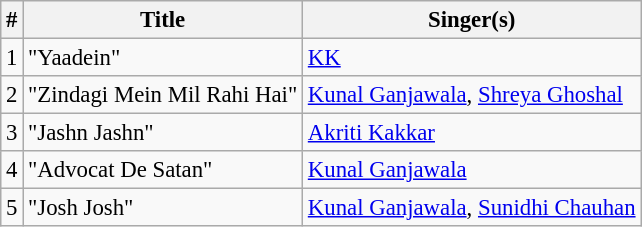<table class="wikitable" style="font-size:95%;">
<tr>
<th>#</th>
<th>Title</th>
<th>Singer(s)</th>
</tr>
<tr>
<td>1</td>
<td>"Yaadein"</td>
<td><a href='#'>KK</a></td>
</tr>
<tr>
<td>2</td>
<td>"Zindagi Mein Mil Rahi Hai"</td>
<td><a href='#'>Kunal Ganjawala</a>, <a href='#'>Shreya Ghoshal</a></td>
</tr>
<tr>
<td>3</td>
<td>"Jashn Jashn"</td>
<td><a href='#'>Akriti Kakkar</a></td>
</tr>
<tr>
<td>4</td>
<td>"Advocat De Satan"</td>
<td><a href='#'>Kunal Ganjawala</a></td>
</tr>
<tr>
<td>5</td>
<td>"Josh Josh"</td>
<td><a href='#'>Kunal Ganjawala</a>, <a href='#'>Sunidhi Chauhan</a></td>
</tr>
</table>
